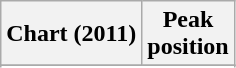<table class="wikitable sortable">
<tr>
<th>Chart (2011)</th>
<th>Peak<br>position</th>
</tr>
<tr>
</tr>
<tr>
</tr>
<tr>
</tr>
<tr>
</tr>
</table>
